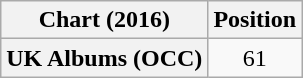<table class="wikitable sortable plainrowheaders" style="text-align:center">
<tr>
<th scope="col">Chart (2016)</th>
<th scope="col">Position</th>
</tr>
<tr>
<th scope="row">UK Albums (OCC)</th>
<td>61</td>
</tr>
</table>
